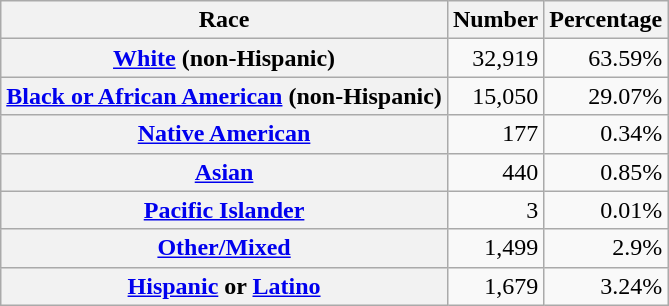<table class="wikitable" style="text-align:right">
<tr>
<th scope="col">Race</th>
<th scope="col">Number</th>
<th scope="col">Percentage</th>
</tr>
<tr>
<th scope="row"><a href='#'>White</a> (non-Hispanic)</th>
<td>32,919</td>
<td>63.59%</td>
</tr>
<tr>
<th scope="row"><a href='#'>Black or African American</a> (non-Hispanic)</th>
<td>15,050</td>
<td>29.07%</td>
</tr>
<tr>
<th scope="row"><a href='#'>Native American</a></th>
<td>177</td>
<td>0.34%</td>
</tr>
<tr>
<th scope="row"><a href='#'>Asian</a></th>
<td>440</td>
<td>0.85%</td>
</tr>
<tr>
<th scope="row"><a href='#'>Pacific Islander</a></th>
<td>3</td>
<td>0.01%</td>
</tr>
<tr>
<th scope="row"><a href='#'>Other/Mixed</a></th>
<td>1,499</td>
<td>2.9%</td>
</tr>
<tr>
<th scope="row"><a href='#'>Hispanic</a> or <a href='#'>Latino</a></th>
<td>1,679</td>
<td>3.24%</td>
</tr>
</table>
